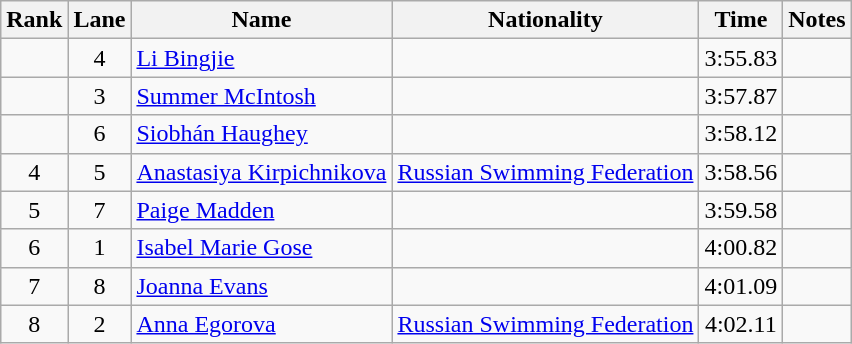<table class="wikitable sortable" style="text-align:center">
<tr>
<th>Rank</th>
<th>Lane</th>
<th>Name</th>
<th>Nationality</th>
<th>Time</th>
<th>Notes</th>
</tr>
<tr>
<td></td>
<td>4</td>
<td align=left><a href='#'>Li Bingjie</a></td>
<td align=left></td>
<td>3:55.83</td>
<td></td>
</tr>
<tr>
<td></td>
<td>3</td>
<td align=left><a href='#'>Summer McIntosh</a></td>
<td align=left></td>
<td>3:57.87</td>
<td></td>
</tr>
<tr>
<td></td>
<td>6</td>
<td align=left><a href='#'>Siobhán Haughey</a></td>
<td align=left></td>
<td>3:58.12</td>
<td></td>
</tr>
<tr>
<td>4</td>
<td>5</td>
<td align=left><a href='#'>Anastasiya Kirpichnikova</a></td>
<td align=left><a href='#'>Russian Swimming Federation</a></td>
<td>3:58.56</td>
<td></td>
</tr>
<tr>
<td>5</td>
<td>7</td>
<td align=left><a href='#'>Paige Madden</a></td>
<td align=left></td>
<td>3:59.58</td>
<td></td>
</tr>
<tr>
<td>6</td>
<td>1</td>
<td align=left><a href='#'>Isabel Marie Gose</a></td>
<td align=left></td>
<td>4:00.82</td>
<td></td>
</tr>
<tr>
<td>7</td>
<td>8</td>
<td align=left><a href='#'>Joanna Evans</a></td>
<td align=left></td>
<td>4:01.09</td>
<td></td>
</tr>
<tr>
<td>8</td>
<td>2</td>
<td align=left><a href='#'>Anna Egorova</a></td>
<td align=left><a href='#'>Russian Swimming Federation</a></td>
<td>4:02.11</td>
<td></td>
</tr>
</table>
